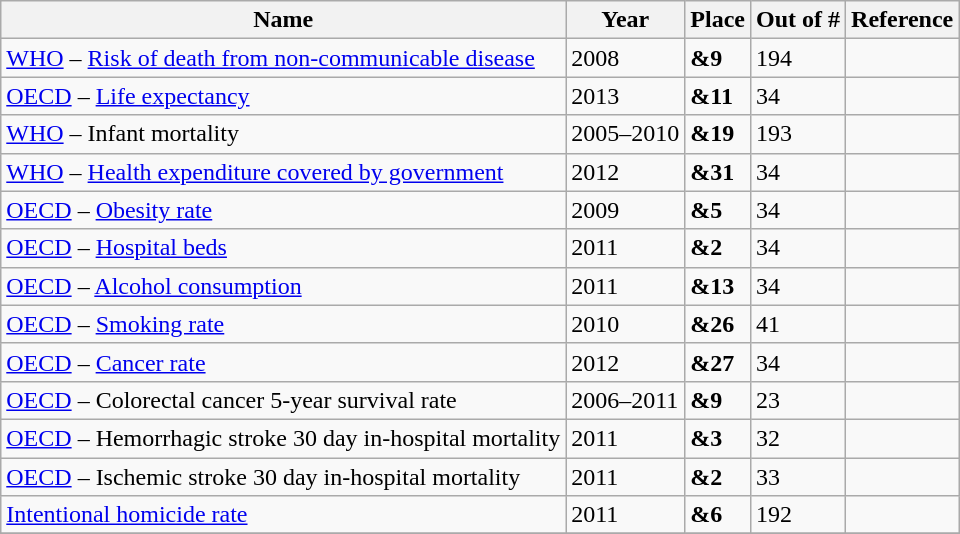<table class="wikitable sortable" style="text-align:left">
<tr>
<th>Name</th>
<th>Year</th>
<th>Place</th>
<th>Out of #</th>
<th>Reference</th>
</tr>
<tr>
<td><a href='#'>WHO</a> – <a href='#'>Risk of death from non-communicable disease</a></td>
<td>2008</td>
<td><strong><span>&</span>9</strong></td>
<td>194</td>
<td></td>
</tr>
<tr>
<td><a href='#'>OECD</a> – <a href='#'>Life expectancy</a></td>
<td>2013</td>
<td><strong><span>&</span>11</strong></td>
<td>34</td>
<td></td>
</tr>
<tr>
<td><a href='#'>WHO</a> – Infant mortality</td>
<td>2005–2010</td>
<td><strong><span>&</span>19</strong></td>
<td>193</td>
<td></td>
</tr>
<tr>
<td><a href='#'>WHO</a> – <a href='#'>Health expenditure covered by government</a></td>
<td>2012</td>
<td><strong><span>&</span>31</strong></td>
<td>34</td>
<td></td>
</tr>
<tr>
<td><a href='#'>OECD</a> – <a href='#'>Obesity rate</a></td>
<td>2009</td>
<td><strong><span>&</span>5</strong></td>
<td>34</td>
<td></td>
</tr>
<tr>
<td><a href='#'>OECD</a> – <a href='#'>Hospital beds</a></td>
<td>2011</td>
<td><strong><span>&</span>2</strong></td>
<td>34</td>
<td></td>
</tr>
<tr>
<td><a href='#'>OECD</a> – <a href='#'>Alcohol consumption</a></td>
<td>2011</td>
<td><strong><span>&</span>13</strong></td>
<td>34</td>
<td></td>
</tr>
<tr>
<td><a href='#'>OECD</a> – <a href='#'>Smoking rate</a></td>
<td>2010</td>
<td><strong><span>&</span>26</strong></td>
<td>41</td>
<td></td>
</tr>
<tr>
<td><a href='#'>OECD</a> – <a href='#'>Cancer rate</a></td>
<td>2012</td>
<td><strong><span>&</span>27</strong></td>
<td>34</td>
<td></td>
</tr>
<tr>
<td><a href='#'>OECD</a> – Colorectal cancer 5-year survival rate</td>
<td>2006–2011</td>
<td><strong><span>&</span>9</strong></td>
<td>23</td>
<td></td>
</tr>
<tr>
<td><a href='#'>OECD</a> – Hemorrhagic stroke 30 day in-hospital mortality</td>
<td>2011</td>
<td><strong><span>&</span>3</strong></td>
<td>32</td>
<td></td>
</tr>
<tr>
<td><a href='#'>OECD</a> – Ischemic stroke 30 day in-hospital mortality</td>
<td>2011</td>
<td><strong><span>&</span>2</strong></td>
<td>33</td>
<td></td>
</tr>
<tr>
<td><a href='#'>Intentional homicide rate</a></td>
<td>2011</td>
<td><strong><span>&</span>6</strong></td>
<td>192</td>
<td></td>
</tr>
<tr>
</tr>
</table>
